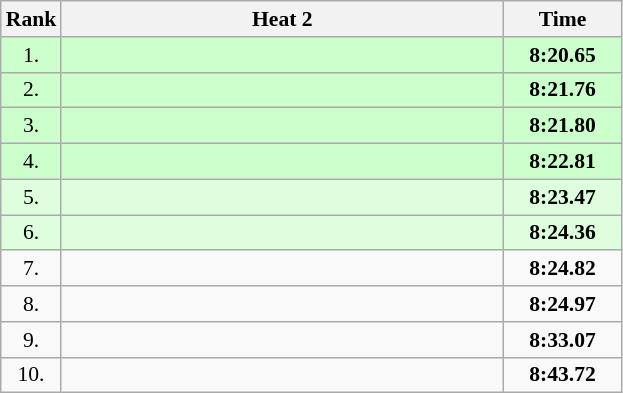<table class="wikitable" style="border-collapse: collapse; font-size: 90%;">
<tr>
<th>Rank</th>
<th style="width: 20em">Heat 2</th>
<th style="width: 5em">Time</th>
</tr>
<tr style="background:#ccffcc;">
<td align="center">1.</td>
<td></td>
<td align="center"><strong>8:20.65</strong></td>
</tr>
<tr style="background:#ccffcc;">
<td align="center">2.</td>
<td></td>
<td align="center"><strong>8:21.76</strong></td>
</tr>
<tr style="background:#ccffcc;">
<td align="center">3.</td>
<td></td>
<td align="center"><strong>8:21.80</strong></td>
</tr>
<tr style="background:#ccffcc;">
<td align="center">4.</td>
<td></td>
<td align="center"><strong>8:22.81</strong></td>
</tr>
<tr style="background:#ddffdd;">
<td align="center">5.</td>
<td></td>
<td align="center"><strong>8:23.47</strong></td>
</tr>
<tr style="background:#ddffdd;">
<td align="center">6.</td>
<td></td>
<td align="center"><strong>8:24.36</strong></td>
</tr>
<tr>
<td align="center">7.</td>
<td></td>
<td align="center"><strong>8:24.82</strong></td>
</tr>
<tr>
<td align="center">8.</td>
<td></td>
<td align="center"><strong>8:24.97</strong></td>
</tr>
<tr>
<td align="center">9.</td>
<td></td>
<td align="center"><strong>8:33.07</strong></td>
</tr>
<tr>
<td align="center">10.</td>
<td></td>
<td align="center"><strong>8:43.72</strong></td>
</tr>
</table>
